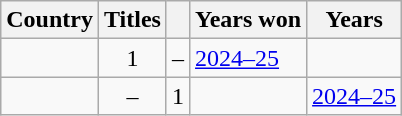<table class="wikitable sortable" style="text-align: center;">
<tr>
<th>Country</th>
<th>Titles</th>
<th></th>
<th>Years won</th>
<th>Years </th>
</tr>
<tr>
<td align=left></td>
<td>1</td>
<td>–</td>
<td align=left><a href='#'>2024–25</a></td>
<td></td>
</tr>
<tr>
<td align=left></td>
<td>–</td>
<td>1</td>
<td></td>
<td align=left><a href='#'>2024–25</a></td>
</tr>
</table>
